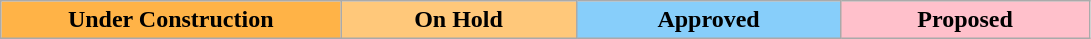<table class="wikitable" style="text-align:center; width:57.5%">
<tr>
<td width="60" bgcolor="FFB347"><strong>Under Construction</strong></td>
<td width="60" bgcolor="FFC87A"><strong>On Hold</strong></td>
<td width="60" bgcolor="87CEFA"><strong>Approved</strong></td>
<td width="60" bgcolor=" pink"><strong>Proposed</strong></td>
</tr>
</table>
